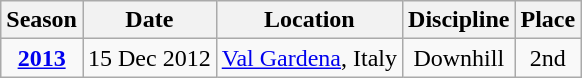<table class="wikitable">
<tr>
<th>Season</th>
<th>Date</th>
<th>Location</th>
<th>Discipline</th>
<th>Place</th>
</tr>
<tr>
<td align=center rowspan=1><strong><a href='#'>2013</a></strong></td>
<td align=center>15 Dec 2012</td>
<td> <a href='#'>Val Gardena</a>, Italy</td>
<td align=center>Downhill</td>
<td align=center>2nd</td>
</tr>
</table>
